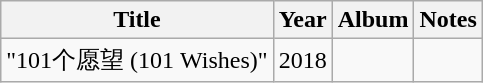<table class=wikitable style=text-align:center>
<tr>
<th>Title</th>
<th>Year</th>
<th>Album</th>
<th>Notes</th>
</tr>
<tr>
<td>"101个愿望 (101 Wishes)" <br></td>
<td>2018</td>
<td></td>
<td></td>
</tr>
</table>
